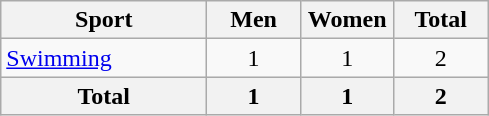<table class="wikitable sortable" style="text-align:center;">
<tr>
<th width=130>Sport</th>
<th width=55>Men</th>
<th width=55>Women</th>
<th width=55>Total</th>
</tr>
<tr>
<td align=left><a href='#'>Swimming</a></td>
<td>1</td>
<td>1</td>
<td>2</td>
</tr>
<tr>
<th>Total</th>
<th>1</th>
<th>1</th>
<th><strong>2</strong></th>
</tr>
</table>
